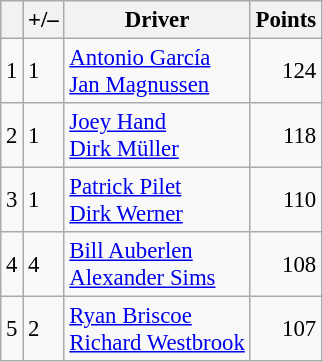<table class="wikitable" style="font-size: 95%;">
<tr>
<th scope="col"></th>
<th scope="col">+/–</th>
<th scope="col">Driver</th>
<th scope="col">Points</th>
</tr>
<tr>
<td align=center>1</td>
<td align="left"> 1</td>
<td> <a href='#'>Antonio García</a><br> <a href='#'>Jan Magnussen</a></td>
<td align=right>124</td>
</tr>
<tr>
<td align=center>2</td>
<td align="left"> 1</td>
<td> <a href='#'>Joey Hand</a><br> <a href='#'>Dirk Müller</a></td>
<td align=right>118</td>
</tr>
<tr>
<td align=center>3</td>
<td align="left"> 1</td>
<td> <a href='#'>Patrick Pilet</a><br> <a href='#'>Dirk Werner</a></td>
<td align=right>110</td>
</tr>
<tr>
<td align=center>4</td>
<td align="left"> 4</td>
<td> <a href='#'>Bill Auberlen</a><br> <a href='#'>Alexander Sims</a></td>
<td align=right>108</td>
</tr>
<tr>
<td align=center>5</td>
<td align="left"> 2</td>
<td> <a href='#'>Ryan Briscoe</a><br> <a href='#'>Richard Westbrook</a></td>
<td align=right>107</td>
</tr>
</table>
